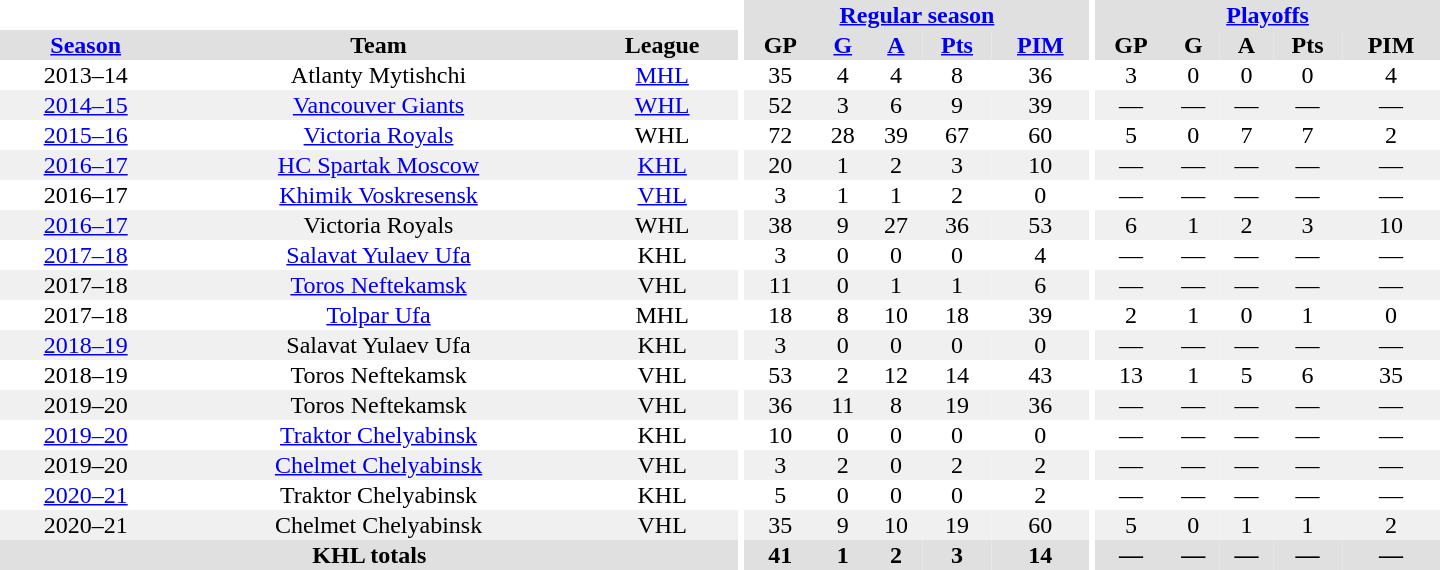<table border="0" cellpadding="1" cellspacing="0" style="text-align:center; width:60em">
<tr bgcolor="#e0e0e0">
<th colspan="3" bgcolor="#ffffff"></th>
<th rowspan="104" bgcolor="#ffffff"></th>
<th colspan="5"><a href='#'>Regular season</a></th>
<th rowspan="104" bgcolor="#ffffff"></th>
<th colspan="5"><a href='#'>Playoffs</a></th>
</tr>
<tr bgcolor="#e0e0e0">
<th><a href='#'>Season</a></th>
<th>Team</th>
<th>League</th>
<th>GP</th>
<th><a href='#'>G</a></th>
<th><a href='#'>A</a></th>
<th><a href='#'>Pts</a></th>
<th><a href='#'>PIM</a></th>
<th>GP</th>
<th>G</th>
<th>A</th>
<th>Pts</th>
<th>PIM</th>
</tr>
<tr>
<td>2013–14</td>
<td>Atlanty Mytishchi</td>
<td><a href='#'>MHL</a></td>
<td>35</td>
<td>4</td>
<td>4</td>
<td>8</td>
<td>36</td>
<td>3</td>
<td>0</td>
<td>0</td>
<td>0</td>
<td>4</td>
</tr>
<tr style="background:#f0f0f0;">
<td><a href='#'>2014–15</a></td>
<td><a href='#'>Vancouver Giants</a></td>
<td><a href='#'>WHL</a></td>
<td>52</td>
<td>3</td>
<td>6</td>
<td>9</td>
<td>39</td>
<td>—</td>
<td>—</td>
<td>—</td>
<td>—</td>
<td>—</td>
</tr>
<tr>
<td><a href='#'>2015–16</a></td>
<td><a href='#'>Victoria Royals</a></td>
<td>WHL</td>
<td>72</td>
<td>28</td>
<td>39</td>
<td>67</td>
<td>60</td>
<td>5</td>
<td>0</td>
<td>7</td>
<td>7</td>
<td>2</td>
</tr>
<tr style="background:#f0f0f0;">
<td><a href='#'>2016–17</a></td>
<td><a href='#'>HC Spartak Moscow</a></td>
<td><a href='#'>KHL</a></td>
<td>20</td>
<td>1</td>
<td>2</td>
<td>3</td>
<td>10</td>
<td>—</td>
<td>—</td>
<td>—</td>
<td>—</td>
<td>—</td>
</tr>
<tr>
<td>2016–17</td>
<td><a href='#'>Khimik Voskresensk</a></td>
<td><a href='#'>VHL</a></td>
<td>3</td>
<td>1</td>
<td>1</td>
<td>2</td>
<td>0</td>
<td>—</td>
<td>—</td>
<td>—</td>
<td>—</td>
<td>—</td>
</tr>
<tr style="background:#f0f0f0;">
<td><a href='#'>2016–17</a></td>
<td>Victoria Royals</td>
<td>WHL</td>
<td>38</td>
<td>9</td>
<td>27</td>
<td>36</td>
<td>53</td>
<td>6</td>
<td>1</td>
<td>2</td>
<td>3</td>
<td>10</td>
</tr>
<tr>
<td><a href='#'>2017–18</a></td>
<td><a href='#'>Salavat Yulaev Ufa</a></td>
<td>KHL</td>
<td>3</td>
<td>0</td>
<td>0</td>
<td>0</td>
<td>4</td>
<td>—</td>
<td>—</td>
<td>—</td>
<td>—</td>
<td>—</td>
</tr>
<tr style="background:#f0f0f0;">
<td>2017–18</td>
<td><a href='#'>Toros Neftekamsk</a></td>
<td>VHL</td>
<td>11</td>
<td>0</td>
<td>1</td>
<td>1</td>
<td>6</td>
<td>—</td>
<td>—</td>
<td>—</td>
<td>—</td>
<td>—</td>
</tr>
<tr>
<td>2017–18</td>
<td><a href='#'>Tolpar Ufa</a></td>
<td>MHL</td>
<td>18</td>
<td>8</td>
<td>10</td>
<td>18</td>
<td>39</td>
<td>2</td>
<td>1</td>
<td>0</td>
<td>1</td>
<td>0</td>
</tr>
<tr style="background:#f0f0f0;">
<td><a href='#'>2018–19</a></td>
<td>Salavat Yulaev Ufa</td>
<td>KHL</td>
<td>3</td>
<td>0</td>
<td>0</td>
<td>0</td>
<td>0</td>
<td>—</td>
<td>—</td>
<td>—</td>
<td>—</td>
<td>—</td>
</tr>
<tr>
<td>2018–19</td>
<td>Toros Neftekamsk</td>
<td>VHL</td>
<td>53</td>
<td>2</td>
<td>12</td>
<td>14</td>
<td>43</td>
<td>13</td>
<td>1</td>
<td>5</td>
<td>6</td>
<td>35</td>
</tr>
<tr style="background:#f0f0f0;">
<td>2019–20</td>
<td>Toros Neftekamsk</td>
<td>VHL</td>
<td>36</td>
<td>11</td>
<td>8</td>
<td>19</td>
<td>36</td>
<td>—</td>
<td>—</td>
<td>—</td>
<td>—</td>
<td>—</td>
</tr>
<tr>
<td><a href='#'>2019–20</a></td>
<td><a href='#'>Traktor Chelyabinsk</a></td>
<td>KHL</td>
<td>10</td>
<td>0</td>
<td>0</td>
<td>0</td>
<td>0</td>
<td>—</td>
<td>—</td>
<td>—</td>
<td>—</td>
<td>—</td>
</tr>
<tr style="background:#f0f0f0;">
<td>2019–20</td>
<td><a href='#'>Chelmet Chelyabinsk</a></td>
<td>VHL</td>
<td>3</td>
<td>2</td>
<td>0</td>
<td>2</td>
<td>2</td>
<td>—</td>
<td>—</td>
<td>—</td>
<td>—</td>
<td>—</td>
</tr>
<tr>
<td><a href='#'>2020–21</a></td>
<td>Traktor Chelyabinsk</td>
<td>KHL</td>
<td>5</td>
<td>0</td>
<td>0</td>
<td>0</td>
<td>2</td>
<td>—</td>
<td>—</td>
<td>—</td>
<td>—</td>
<td>—</td>
</tr>
<tr style="background:#f0f0f0;">
<td>2020–21</td>
<td>Chelmet Chelyabinsk</td>
<td>VHL</td>
<td>35</td>
<td>9</td>
<td>10</td>
<td>19</td>
<td>60</td>
<td>5</td>
<td>0</td>
<td>1</td>
<td>1</td>
<td>2</td>
</tr>
<tr style="background:#e0e0e0;">
<th colspan="3">KHL totals</th>
<th>41</th>
<th>1</th>
<th>2</th>
<th>3</th>
<th>14</th>
<th>—</th>
<th>—</th>
<th>—</th>
<th>—</th>
<th>—</th>
</tr>
</table>
